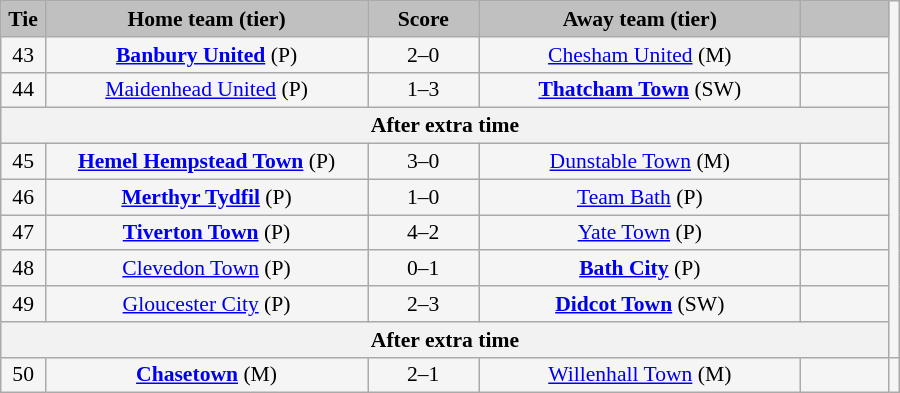<table class="wikitable" style="width: 600px; background:WhiteSmoke; text-align:center; font-size:90%">
<tr>
<td scope="col" style="width:  5.00%; background:silver;"><strong>Tie</strong></td>
<td scope="col" style="width: 36.25%; background:silver;"><strong>Home team (tier)</strong></td>
<td scope="col" style="width: 12.50%; background:silver;"><strong>Score</strong></td>
<td scope="col" style="width: 36.25%; background:silver;"><strong>Away team (tier)</strong></td>
<td scope="col" style="width: 10.00%; background:silver;"><strong></strong></td>
</tr>
<tr>
<td>43</td>
<td><strong><a href='#'>Banbury United</a></strong> (P)</td>
<td>2–0</td>
<td><a href='#'>Chesham United</a> (M)</td>
<td></td>
</tr>
<tr>
<td>44</td>
<td><a href='#'>Maidenhead United</a> (P)</td>
<td>1–3</td>
<td><strong><a href='#'>Thatcham Town</a></strong> (SW)</td>
<td></td>
</tr>
<tr>
<th colspan="5">After extra time</th>
</tr>
<tr>
<td>45</td>
<td><strong><a href='#'>Hemel Hempstead Town</a></strong> (P)</td>
<td>3–0</td>
<td><a href='#'>Dunstable Town</a> (M)</td>
<td></td>
</tr>
<tr>
<td>46</td>
<td><strong><a href='#'>Merthyr Tydfil</a></strong> (P)</td>
<td>1–0</td>
<td><a href='#'>Team Bath</a> (P)</td>
<td></td>
</tr>
<tr>
<td>47</td>
<td><strong><a href='#'>Tiverton Town</a> </strong> (P)</td>
<td>4–2</td>
<td><a href='#'>Yate Town</a> (P)</td>
<td></td>
</tr>
<tr>
<td>48</td>
<td><a href='#'>Clevedon Town</a> (P)</td>
<td>0–1</td>
<td><strong><a href='#'>Bath City</a> </strong> (P)</td>
<td></td>
</tr>
<tr>
<td>49</td>
<td><a href='#'>Gloucester City</a> (P)</td>
<td>2–3</td>
<td><strong><a href='#'>Didcot Town</a></strong> (SW)</td>
<td></td>
</tr>
<tr>
<th colspan="5">After extra time</th>
</tr>
<tr>
<td>50</td>
<td><strong><a href='#'>Chasetown</a></strong> (M)</td>
<td>2–1</td>
<td><a href='#'>Willenhall Town</a> (M)</td>
<td></td>
<td></td>
</tr>
</table>
